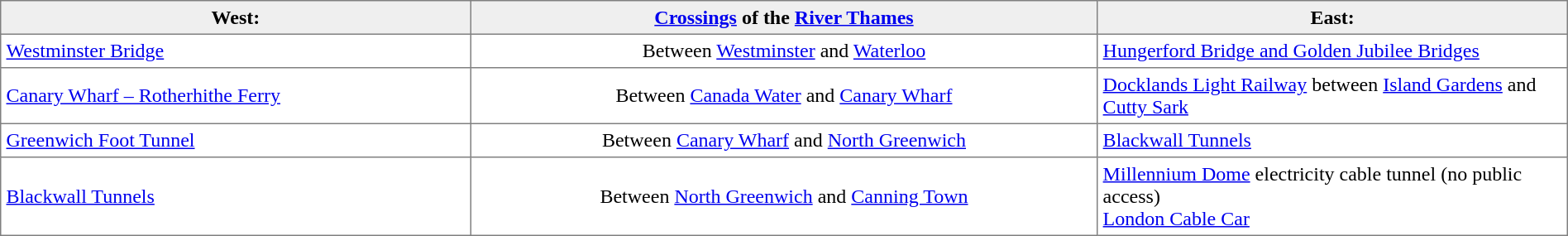<table class="toccolours" border="1" cellpadding="4" cellspacing="0" style="border-collapse: collapse; margin: 0 auto;">
<tr style="background: #efefef;">
<th scope="col">West:</th>
<th><a href='#'>Crossings</a> of the <a href='#'>River Thames</a></th>
<th scope="col">East:</th>
</tr>
<tr>
<td style="width:30%;"><a href='#'>Westminster Bridge</a></td>
<td style="width:40%; text-align:center;">Between <a href='#'>Westminster</a> and <a href='#'>Waterloo</a></td>
<td style="width:30%;"><a href='#'>Hungerford Bridge and Golden Jubilee Bridges</a></td>
</tr>
<tr>
<td style="width:30%;"><a href='#'>Canary Wharf – Rotherhithe Ferry</a></td>
<td style="width:40%; text-align:center;">Between <a href='#'>Canada Water</a> and <a href='#'>Canary Wharf</a></td>
<td style="width:30%;"><a href='#'>Docklands Light Railway</a> between <a href='#'>Island Gardens</a> and <a href='#'>Cutty Sark</a></td>
</tr>
<tr>
<td style="width:30%;"><a href='#'>Greenwich Foot Tunnel</a></td>
<td style="width:40%; text-align:center;">Between <a href='#'>Canary Wharf</a> and <a href='#'>North Greenwich</a></td>
<td style="width:30%;"><a href='#'>Blackwall Tunnels</a></td>
</tr>
<tr>
<td style="width:30%;"><a href='#'>Blackwall Tunnels</a></td>
<td style="width:40%; text-align:center;">Between <a href='#'>North Greenwich</a> and <a href='#'>Canning Town</a></td>
<td style="width:30%;"><a href='#'>Millennium Dome</a> electricity cable tunnel (no public access)<br><a href='#'>London Cable Car</a></td>
</tr>
</table>
